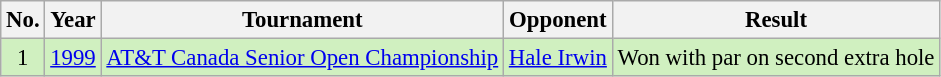<table class="wikitable" style="font-size:95%;">
<tr>
<th>No.</th>
<th>Year</th>
<th>Tournament</th>
<th>Opponent</th>
<th>Result</th>
</tr>
<tr style="background:#D0F0C0;">
<td align=center>1</td>
<td><a href='#'>1999</a></td>
<td><a href='#'>AT&T Canada Senior Open Championship</a></td>
<td> <a href='#'>Hale Irwin</a></td>
<td>Won with par on second extra hole</td>
</tr>
</table>
